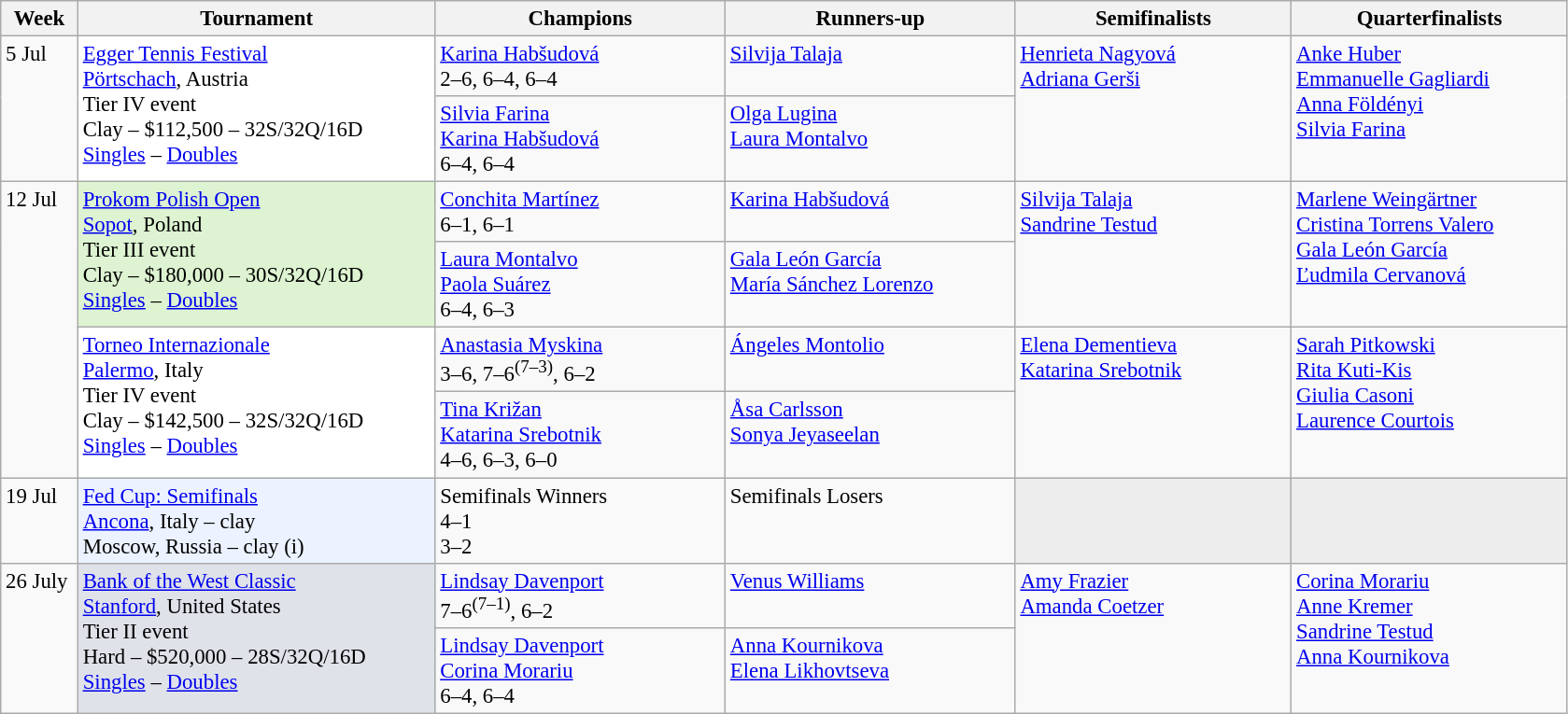<table class=wikitable style=font-size:95%>
<tr>
<th style="width:48px;">Week</th>
<th style="width:248px;">Tournament</th>
<th style="width:200px;">Champions</th>
<th style="width:200px;">Runners-up</th>
<th style="width:190px;">Semifinalists</th>
<th style="width:190px;">Quarterfinalists</th>
</tr>
<tr valign="top">
<td rowspan=2>5 Jul</td>
<td bgcolor=#FFFFFF rowspan=2><a href='#'>Egger Tennis Festival</a><br>  <a href='#'>Pörtschach</a>, Austria <br>Tier IV event <br> Clay – $112,500 – 32S/32Q/16D<br><a href='#'>Singles</a> – <a href='#'>Doubles</a></td>
<td> <a href='#'>Karina Habšudová</a> <br> 2–6, 6–4, 6–4</td>
<td> <a href='#'>Silvija Talaja</a></td>
<td rowspan=2> <a href='#'>Henrieta Nagyová</a><br> <a href='#'>Adriana Gerši</a></td>
<td rowspan=2> <a href='#'>Anke Huber</a>  <br>  <a href='#'>Emmanuelle Gagliardi</a> <br> <a href='#'>Anna Földényi</a><br>   <a href='#'>Silvia Farina</a></td>
</tr>
<tr valign="top">
<td> <a href='#'>Silvia Farina</a> <br>  <a href='#'>Karina Habšudová</a><br>6–4, 6–4</td>
<td> <a href='#'>Olga Lugina</a> <br>  <a href='#'>Laura Montalvo</a></td>
</tr>
<tr valign="top">
<td rowspan=4>12 Jul</td>
<td bgcolor=#DDF3D1 rowspan=2><a href='#'>Prokom Polish Open</a><br> <a href='#'>Sopot</a>, Poland <br>Tier III event <br> Clay – $180,000 – 30S/32Q/16D<br><a href='#'>Singles</a> – <a href='#'>Doubles</a></td>
<td> <a href='#'>Conchita Martínez</a> <br> 6–1, 6–1</td>
<td> <a href='#'>Karina Habšudová</a></td>
<td rowspan=2> <a href='#'>Silvija Talaja</a><br> <a href='#'>Sandrine Testud</a></td>
<td rowspan=2> <a href='#'>Marlene Weingärtner</a>  <br>  <a href='#'>Cristina Torrens Valero</a> <br> <a href='#'>Gala León García</a><br>   <a href='#'>Ľudmila Cervanová</a></td>
</tr>
<tr valign="top">
<td> <a href='#'>Laura Montalvo</a> <br>  <a href='#'>Paola Suárez</a><br>6–4, 6–3</td>
<td> <a href='#'>Gala León García</a> <br>  <a href='#'>María Sánchez Lorenzo</a></td>
</tr>
<tr valign="top">
<td bgcolor=#FFFFFF rowspan=2><a href='#'>Torneo Internazionale</a><br> <a href='#'>Palermo</a>, Italy <br>Tier IV event <br> Clay – $142,500 – 32S/32Q/16D<br><a href='#'>Singles</a> – <a href='#'>Doubles</a></td>
<td> <a href='#'>Anastasia Myskina</a> <br> 3–6, 7–6<sup>(7–3)</sup>, 6–2</td>
<td> <a href='#'>Ángeles Montolio</a></td>
<td rowspan=2> <a href='#'>Elena Dementieva</a><br> <a href='#'>Katarina Srebotnik</a></td>
<td rowspan=2> <a href='#'>Sarah Pitkowski</a>  <br>  <a href='#'>Rita Kuti-Kis</a> <br> <a href='#'>Giulia Casoni</a><br>   <a href='#'>Laurence Courtois</a></td>
</tr>
<tr valign="top">
<td> <a href='#'>Tina Križan</a> <br>  <a href='#'>Katarina Srebotnik</a><br>4–6, 6–3, 6–0</td>
<td> <a href='#'>Åsa Carlsson</a> <br>  <a href='#'>Sonya Jeyaseelan</a></td>
</tr>
<tr valign="top">
<td rowspan=1>19 Jul</td>
<td bgcolor=#ECF2FF><a href='#'>Fed Cup: Semifinals</a> <br> <a href='#'>Ancona</a>, Italy – clay<br> Moscow, Russia – clay (i)</td>
<td>Semifinals Winners <br> 4–1 <br> 3–2</td>
<td>Semifinals Losers <br><br></td>
<td bgcolor=#ededed></td>
<td bgcolor=#ededed></td>
</tr>
<tr valign="top">
<td rowspan=2>26 July</td>
<td bgcolor=#dfe2e9 rowspan=2><a href='#'>Bank of the West Classic</a><br> <a href='#'>Stanford</a>, United States <br>Tier II event <br> Hard – $520,000 – 28S/32Q/16D<br><a href='#'>Singles</a> – <a href='#'>Doubles</a></td>
<td> <a href='#'>Lindsay Davenport</a> <br> 7–6<sup>(7–1)</sup>, 6–2</td>
<td> <a href='#'>Venus Williams</a></td>
<td rowspan=2> <a href='#'>Amy Frazier</a><br> <a href='#'>Amanda Coetzer</a></td>
<td rowspan=2> <a href='#'>Corina Morariu</a>  <br>  <a href='#'>Anne Kremer</a> <br> <a href='#'>Sandrine Testud</a><br>   <a href='#'>Anna Kournikova</a></td>
</tr>
<tr valign="top">
<td> <a href='#'>Lindsay Davenport</a> <br>  <a href='#'>Corina Morariu</a><br>6–4, 6–4</td>
<td> <a href='#'>Anna Kournikova</a> <br>  <a href='#'>Elena Likhovtseva</a></td>
</tr>
</table>
